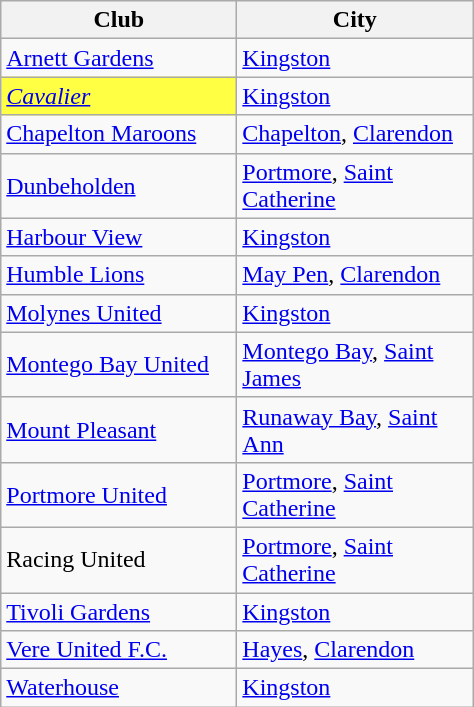<table class="wikitable">
<tr>
<th width="150px">Club</th>
<th width="150px">City</th>
</tr>
<tr>
<td><a href='#'>Arnett Gardens</a></td>
<td><a href='#'>Kingston</a></td>
</tr>
<tr>
<td style="background:#FFFF44"><em><a href='#'>Cavalier</a></em></td>
<td><a href='#'>Kingston</a></td>
</tr>
<tr>
<td><a href='#'>Chapelton Maroons</a></td>
<td><a href='#'>Chapelton</a>, <a href='#'>Clarendon</a></td>
</tr>
<tr>
<td><a href='#'>Dunbeholden</a></td>
<td><a href='#'>Portmore</a>, <a href='#'>Saint Catherine</a></td>
</tr>
<tr>
<td><a href='#'>Harbour View</a></td>
<td><a href='#'>Kingston</a></td>
</tr>
<tr>
<td><a href='#'>Humble Lions</a></td>
<td><a href='#'>May Pen</a>, <a href='#'>Clarendon</a></td>
</tr>
<tr>
<td><a href='#'>Molynes United</a></td>
<td><a href='#'>Kingston</a></td>
</tr>
<tr>
<td><a href='#'>Montego Bay United</a></td>
<td><a href='#'>Montego Bay</a>, <a href='#'>Saint James</a></td>
</tr>
<tr>
<td><a href='#'>Mount Pleasant</a></td>
<td><a href='#'>Runaway Bay</a>, <a href='#'>Saint Ann</a></td>
</tr>
<tr>
<td><a href='#'>Portmore United</a></td>
<td><a href='#'>Portmore</a>, <a href='#'>Saint Catherine</a></td>
</tr>
<tr>
<td>Racing United</td>
<td><a href='#'>Portmore</a>, <a href='#'>Saint Catherine</a></td>
</tr>
<tr>
<td><a href='#'>Tivoli Gardens</a></td>
<td><a href='#'>Kingston</a></td>
</tr>
<tr>
<td><a href='#'>Vere United F.C.</a></td>
<td><a href='#'>Hayes</a>, <a href='#'>Clarendon</a></td>
</tr>
<tr>
<td><a href='#'>Waterhouse</a></td>
<td><a href='#'>Kingston</a></td>
</tr>
</table>
